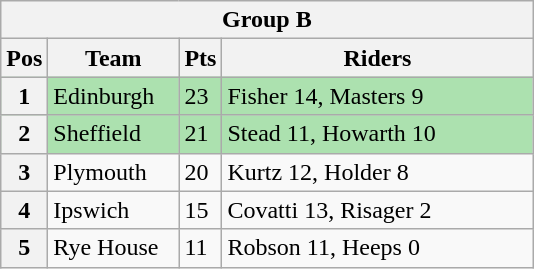<table class="wikitable">
<tr>
<th colspan="4">Group B</th>
</tr>
<tr>
<th width=20>Pos</th>
<th width=80>Team</th>
<th width=20>Pts</th>
<th width=200>Riders</th>
</tr>
<tr style="background:#ACE1AF;">
<th>1</th>
<td>Edinburgh</td>
<td>23</td>
<td>Fisher 14, Masters 9</td>
</tr>
<tr style="background:#ACE1AF;">
<th>2</th>
<td>Sheffield</td>
<td>21</td>
<td>Stead 11, Howarth 10</td>
</tr>
<tr>
<th>3</th>
<td>Plymouth</td>
<td>20</td>
<td>Kurtz 12, Holder 8</td>
</tr>
<tr>
<th>4</th>
<td>Ipswich</td>
<td>15</td>
<td>Covatti 13, Risager 2</td>
</tr>
<tr>
<th>5</th>
<td>Rye House</td>
<td>11</td>
<td>Robson 11, Heeps 0</td>
</tr>
</table>
